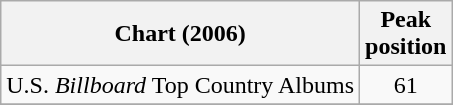<table class="wikitable">
<tr>
<th>Chart (2006)</th>
<th>Peak<br>position<br></th>
</tr>
<tr>
<td>U.S. <em>Billboard</em> Top Country Albums</td>
<td align="center">61</td>
</tr>
<tr>
</tr>
</table>
